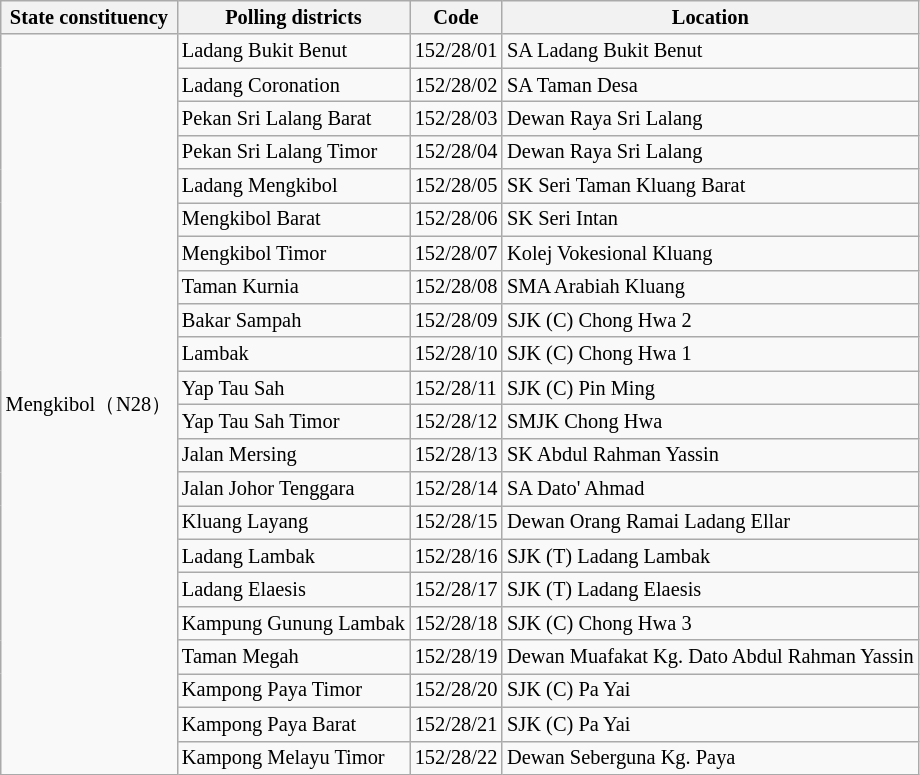<table class="wikitable sortable mw-collapsible" style="white-space:nowrap;font-size:85%">
<tr>
<th>State constituency</th>
<th>Polling districts</th>
<th>Code</th>
<th>Location</th>
</tr>
<tr>
<td rowspan="22">Mengkibol（N28）</td>
<td>Ladang Bukit Benut</td>
<td>152/28/01</td>
<td>SA Ladang Bukit Benut</td>
</tr>
<tr>
<td>Ladang Coronation</td>
<td>152/28/02</td>
<td>SA Taman Desa</td>
</tr>
<tr>
<td>Pekan Sri Lalang Barat</td>
<td>152/28/03</td>
<td>Dewan Raya Sri Lalang</td>
</tr>
<tr>
<td>Pekan Sri Lalang Timor</td>
<td>152/28/04</td>
<td>Dewan Raya Sri Lalang</td>
</tr>
<tr>
<td>Ladang Mengkibol</td>
<td>152/28/05</td>
<td>SK Seri Taman Kluang Barat</td>
</tr>
<tr>
<td>Mengkibol Barat</td>
<td>152/28/06</td>
<td>SK Seri Intan</td>
</tr>
<tr>
<td>Mengkibol Timor</td>
<td>152/28/07</td>
<td>Kolej Vokesional Kluang</td>
</tr>
<tr>
<td>Taman Kurnia</td>
<td>152/28/08</td>
<td>SMA Arabiah Kluang</td>
</tr>
<tr>
<td>Bakar Sampah</td>
<td>152/28/09</td>
<td>SJK (C) Chong Hwa 2</td>
</tr>
<tr>
<td>Lambak</td>
<td>152/28/10</td>
<td>SJK (C) Chong Hwa 1</td>
</tr>
<tr>
<td>Yap Tau Sah</td>
<td>152/28/11</td>
<td>SJK (C) Pin Ming</td>
</tr>
<tr>
<td>Yap Tau Sah Timor</td>
<td>152/28/12</td>
<td>SMJK Chong Hwa</td>
</tr>
<tr>
<td>Jalan Mersing</td>
<td>152/28/13</td>
<td>SK Abdul Rahman Yassin</td>
</tr>
<tr>
<td>Jalan Johor Tenggara</td>
<td>152/28/14</td>
<td>SA Dato' Ahmad</td>
</tr>
<tr>
<td>Kluang Layang</td>
<td>152/28/15</td>
<td>Dewan Orang Ramai Ladang Ellar</td>
</tr>
<tr>
<td>Ladang Lambak</td>
<td>152/28/16</td>
<td>SJK (T) Ladang Lambak</td>
</tr>
<tr>
<td>Ladang Elaesis</td>
<td>152/28/17</td>
<td>SJK (T) Ladang Elaesis</td>
</tr>
<tr>
<td>Kampung Gunung Lambak</td>
<td>152/28/18</td>
<td>SJK (C) Chong Hwa 3</td>
</tr>
<tr>
<td>Taman Megah</td>
<td>152/28/19</td>
<td>Dewan Muafakat Kg. Dato Abdul Rahman Yassin</td>
</tr>
<tr>
<td>Kampong Paya Timor</td>
<td>152/28/20</td>
<td>SJK (C) Pa Yai</td>
</tr>
<tr>
<td>Kampong Paya Barat</td>
<td>152/28/21</td>
<td>SJK (C) Pa Yai</td>
</tr>
<tr>
<td>Kampong Melayu Timor</td>
<td>152/28/22</td>
<td>Dewan Seberguna Kg. Paya</td>
</tr>
</table>
